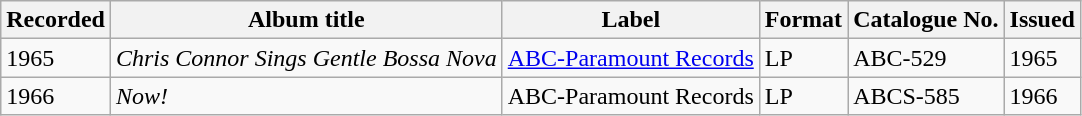<table class="wikitable">
<tr>
<th>Recorded</th>
<th>Album title</th>
<th>Label</th>
<th>Format</th>
<th>Catalogue No.</th>
<th>Issued</th>
</tr>
<tr>
<td>1965</td>
<td><em>Chris Connor Sings Gentle Bossa Nova</em></td>
<td><a href='#'>ABC-Paramount Records</a></td>
<td>LP</td>
<td>ABC-529</td>
<td>1965</td>
</tr>
<tr>
<td>1966</td>
<td><em>Now!</em></td>
<td>ABC-Paramount Records</td>
<td>LP</td>
<td>ABCS-585</td>
<td>1966</td>
</tr>
</table>
